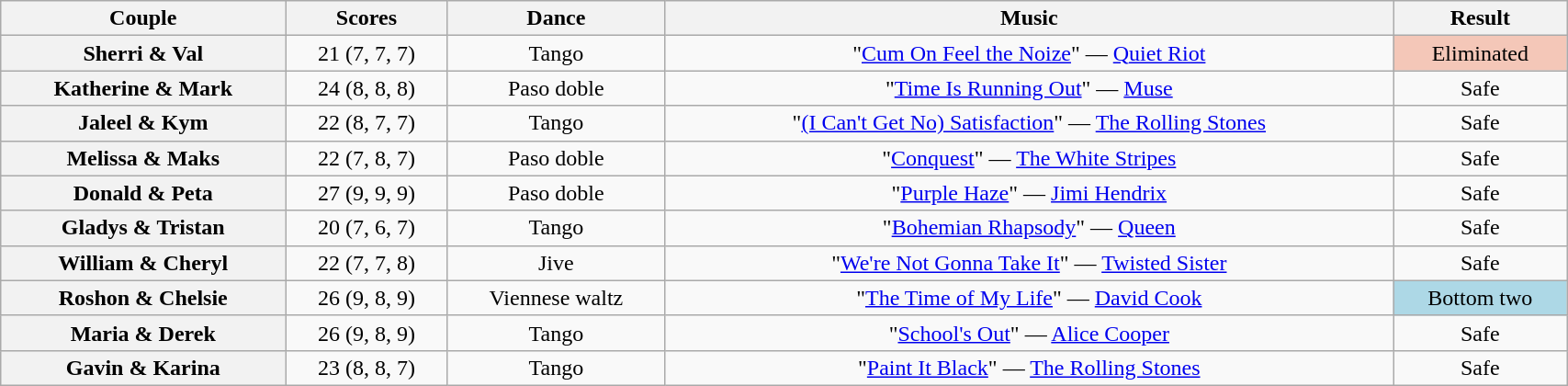<table class="wikitable sortable" style="text-align:center; width:90%">
<tr>
<th scope="col">Couple</th>
<th scope="col">Scores</th>
<th scope="col" class="unsortable">Dance</th>
<th scope="col" class="unsortable">Music</th>
<th scope="col" class="unsortable">Result</th>
</tr>
<tr>
<th scope="row">Sherri & Val</th>
<td>21 (7, 7, 7)</td>
<td>Tango</td>
<td>"<a href='#'>Cum On Feel the Noize</a>" — <a href='#'>Quiet Riot</a></td>
<td bgcolor=f4c7b8>Eliminated</td>
</tr>
<tr>
<th scope="row">Katherine & Mark</th>
<td>24 (8, 8, 8)</td>
<td>Paso doble</td>
<td>"<a href='#'>Time Is Running Out</a>" — <a href='#'>Muse</a></td>
<td>Safe</td>
</tr>
<tr>
<th scope="row">Jaleel & Kym</th>
<td>22 (8, 7, 7)</td>
<td>Tango</td>
<td>"<a href='#'>(I Can't Get No) Satisfaction</a>" — <a href='#'>The Rolling Stones</a></td>
<td>Safe</td>
</tr>
<tr>
<th scope="row">Melissa & Maks</th>
<td>22 (7, 8, 7)</td>
<td>Paso doble</td>
<td>"<a href='#'>Conquest</a>" — <a href='#'>The White Stripes</a></td>
<td>Safe</td>
</tr>
<tr>
<th scope="row">Donald & Peta</th>
<td>27 (9, 9, 9)</td>
<td>Paso doble</td>
<td>"<a href='#'>Purple Haze</a>" — <a href='#'>Jimi Hendrix</a></td>
<td>Safe</td>
</tr>
<tr>
<th scope="row">Gladys & Tristan</th>
<td>20 (7, 6, 7)</td>
<td>Tango</td>
<td>"<a href='#'>Bohemian Rhapsody</a>" — <a href='#'>Queen</a></td>
<td>Safe</td>
</tr>
<tr>
<th scope="row">William & Cheryl</th>
<td>22 (7, 7, 8)</td>
<td>Jive</td>
<td>"<a href='#'>We're Not Gonna Take It</a>" — <a href='#'>Twisted Sister</a></td>
<td>Safe</td>
</tr>
<tr>
<th scope="row">Roshon & Chelsie</th>
<td>26 (9, 8, 9)</td>
<td>Viennese waltz</td>
<td>"<a href='#'>The Time of My Life</a>" — <a href='#'>David Cook</a></td>
<td bgcolor=lightblue>Bottom two</td>
</tr>
<tr>
<th scope="row">Maria & Derek</th>
<td>26 (9, 8, 9)</td>
<td>Tango</td>
<td>"<a href='#'>School's Out</a>" — <a href='#'>Alice Cooper</a></td>
<td>Safe</td>
</tr>
<tr>
<th scope="row">Gavin & Karina</th>
<td>23 (8, 8, 7)</td>
<td>Tango</td>
<td>"<a href='#'>Paint It Black</a>" — <a href='#'>The Rolling Stones</a></td>
<td>Safe</td>
</tr>
</table>
